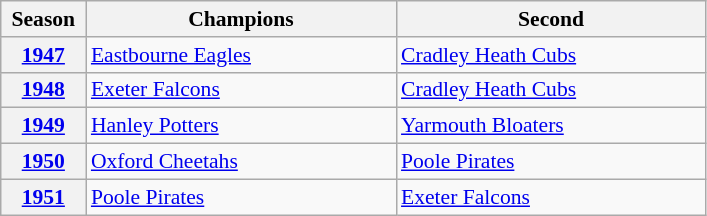<table class="wikitable" style="font-size: 90%">
<tr>
<th width=50>Season</th>
<th width=200>Champions</th>
<th width=200>Second</th>
</tr>
<tr>
<th><a href='#'>1947</a></th>
<td><a href='#'>Eastbourne Eagles</a></td>
<td><a href='#'>Cradley Heath Cubs</a></td>
</tr>
<tr>
<th><a href='#'>1948</a></th>
<td><a href='#'>Exeter Falcons</a></td>
<td><a href='#'>Cradley Heath Cubs</a></td>
</tr>
<tr>
<th><a href='#'>1949</a></th>
<td><a href='#'>Hanley Potters</a></td>
<td><a href='#'>Yarmouth Bloaters</a></td>
</tr>
<tr>
<th><a href='#'>1950</a></th>
<td><a href='#'>Oxford Cheetahs</a></td>
<td><a href='#'>Poole Pirates</a></td>
</tr>
<tr>
<th><a href='#'>1951</a></th>
<td><a href='#'>Poole Pirates</a></td>
<td><a href='#'>Exeter Falcons</a></td>
</tr>
</table>
